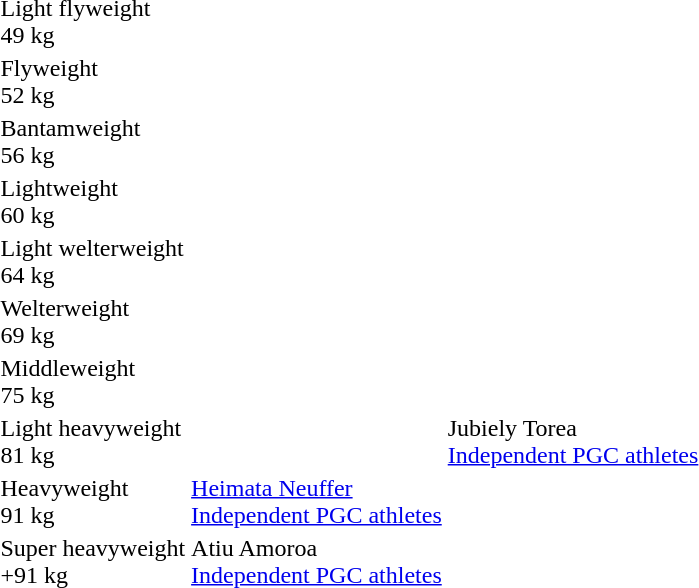<table>
<tr>
<td>Light flyweight<br>49 kg</td>
<td></td>
<td></td>
<td></td>
</tr>
<tr>
<td>Flyweight<br>52 kg</td>
<td></td>
<td></td>
<td> </td>
</tr>
<tr>
<td rowspan=2>Bantamweight<br>56 kg</td>
<td rowspan=2></td>
<td rowspan=2></td>
<td></td>
</tr>
<tr>
<td></td>
</tr>
<tr>
<td rowspan=2>Lightweight<br>60 kg</td>
<td rowspan=2></td>
<td rowspan=2></td>
<td></td>
</tr>
<tr>
<td></td>
</tr>
<tr>
<td rowspan=2>Light welterweight<br>64 kg</td>
<td rowspan=2></td>
<td rowspan=2></td>
<td></td>
</tr>
<tr>
<td></td>
</tr>
<tr>
<td rowspan=2>Welterweight<br>69 kg</td>
<td rowspan=2></td>
<td rowspan=2></td>
<td></td>
</tr>
<tr>
<td></td>
</tr>
<tr>
<td rowspan=2>Middleweight<br>75 kg</td>
<td rowspan=2></td>
<td rowspan=2></td>
<td></td>
</tr>
<tr>
<td></td>
</tr>
<tr>
<td rowspan=2>Light heavyweight<br>81 kg</td>
<td rowspan=2></td>
<td rowspan=2 nowrap>Jubiely Torea<br> <a href='#'>Independent PGC athletes</a></td>
<td></td>
</tr>
<tr>
<td nowrap></td>
</tr>
<tr>
<td rowspan=2>Heavyweight<br>91 kg</td>
<td rowspan=2><a href='#'>Heimata Neuffer</a><br> <a href='#'>Independent PGC athletes</a></td>
<td rowspan=2></td>
<td></td>
</tr>
<tr>
<td></td>
</tr>
<tr>
<td rowspan=2>Super heavyweight<br>+91 kg</td>
<td rowspan=2 nowrap>Atiu Amoroa<br> <a href='#'>Independent PGC athletes</a></td>
<td rowspan=2></td>
<td></td>
</tr>
<tr>
<td></td>
</tr>
</table>
